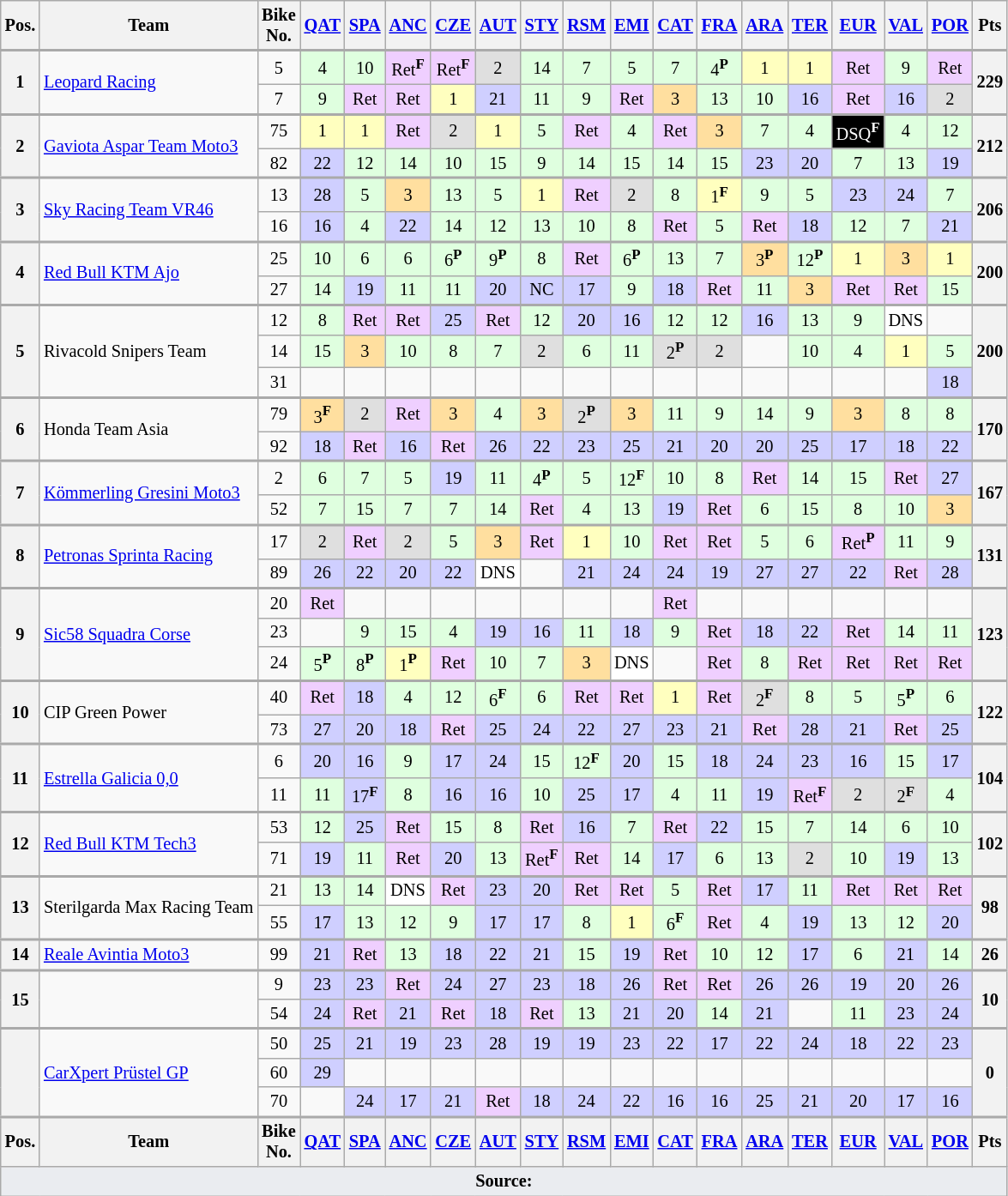<table class="wikitable" style="font-size:85%; text-align:center;">
<tr>
<th>Pos.</th>
<th>Team</th>
<th>Bike<br>No.</th>
<th><a href='#'>QAT</a><br></th>
<th><a href='#'>SPA</a><br></th>
<th><a href='#'>ANC</a><br></th>
<th><a href='#'>CZE</a><br></th>
<th><a href='#'>AUT</a><br></th>
<th><a href='#'>STY</a><br></th>
<th><a href='#'>RSM</a><br></th>
<th><a href='#'>EMI</a><br></th>
<th><a href='#'>CAT</a><br></th>
<th><a href='#'>FRA</a><br></th>
<th><a href='#'>ARA</a><br></th>
<th><a href='#'>TER</a><br></th>
<th><a href='#'>EUR</a><br></th>
<th><a href='#'>VAL</a><br></th>
<th><a href='#'>POR</a><br></th>
<th>Pts</th>
</tr>
<tr style="border-top:2px solid #aaaaaa">
<th rowspan=2>1</th>
<td rowspan=2 align=left> <a href='#'>Leopard Racing</a></td>
<td>5</td>
<td style="background:#dfffdf;">4</td>
<td style="background:#dfffdf;">10</td>
<td style="background:#efcfff;">Ret<strong><sup>F</sup></strong></td>
<td style="background:#efcfff;">Ret<strong><sup>F</sup></strong></td>
<td style="background:#dfdfdf;">2</td>
<td style="background:#dfffdf;">14</td>
<td style="background:#dfffdf;">7</td>
<td style="background:#dfffdf;">5</td>
<td style="background:#dfffdf;">7</td>
<td style="background:#dfffdf;">4<strong><sup>P</sup></strong></td>
<td style="background:#ffffbf;">1</td>
<td style="background:#ffffbf;">1</td>
<td style="background:#efcfff;">Ret</td>
<td style="background:#dfffdf;">9</td>
<td style="background:#efcfff;">Ret</td>
<th rowspan=2>229</th>
</tr>
<tr>
<td>7</td>
<td style="background:#dfffdf;">9</td>
<td style="background:#efcfff;">Ret</td>
<td style="background:#efcfff;">Ret</td>
<td style="background:#ffffbf;">1</td>
<td style="background:#cfcfff;">21</td>
<td style="background:#dfffdf;">11</td>
<td style="background:#dfffdf;">9</td>
<td style="background:#efcfff;">Ret</td>
<td style="background:#ffdf9f;">3</td>
<td style="background:#dfffdf;">13</td>
<td style="background:#dfffdf;">10</td>
<td style="background:#cfcfff;">16</td>
<td style="background:#efcfff;">Ret</td>
<td style="background:#cfcfff;">16</td>
<td style="background:#dfdfdf;">2</td>
</tr>
<tr style="border-top:2px solid #aaaaaa">
<th rowspan=2>2</th>
<td rowspan=2 align=left> <a href='#'>Gaviota Aspar Team Moto3</a></td>
<td>75</td>
<td style="background:#ffffbf;">1</td>
<td style="background:#ffffbf;">1</td>
<td style="background:#efcfff;">Ret</td>
<td style="background:#dfdfdf;">2</td>
<td style="background:#ffffbf;">1</td>
<td style="background:#dfffdf;">5</td>
<td style="background:#efcfff;">Ret</td>
<td style="background:#dfffdf;">4</td>
<td style="background:#efcfff;">Ret</td>
<td style="background:#ffdf9f;">3</td>
<td style="background:#dfffdf;">7</td>
<td style="background:#dfffdf;">4</td>
<td style="background:black; color:white;">DSQ<strong><sup>F</sup></strong></td>
<td style="background:#dfffdf;">4</td>
<td style="background:#dfffdf;">12</td>
<th rowspan=2>212</th>
</tr>
<tr>
<td>82</td>
<td style="background:#cfcfff;">22</td>
<td style="background:#dfffdf;">12</td>
<td style="background:#dfffdf;">14</td>
<td style="background:#dfffdf;">10</td>
<td style="background:#dfffdf;">15</td>
<td style="background:#dfffdf;">9</td>
<td style="background:#dfffdf;">14</td>
<td style="background:#dfffdf;">15</td>
<td style="background:#dfffdf;">14</td>
<td style="background:#dfffdf;">15</td>
<td style="background:#cfcfff;">23</td>
<td style="background:#cfcfff;">20</td>
<td style="background:#dfffdf;">7</td>
<td style="background:#dfffdf;">13</td>
<td style="background:#cfcfff;">19</td>
</tr>
<tr style="border-top:2px solid #aaaaaa">
<th rowspan=2>3</th>
<td rowspan=2 align=left> <a href='#'>Sky Racing Team VR46</a></td>
<td>13</td>
<td style="background:#cfcfff;">28</td>
<td style="background:#dfffdf;">5</td>
<td style="background:#ffdf9f;">3</td>
<td style="background:#dfffdf;">13</td>
<td style="background:#dfffdf;">5</td>
<td style="background:#ffffbf;">1</td>
<td style="background:#efcfff;">Ret</td>
<td style="background:#dfdfdf;">2</td>
<td style="background:#dfffdf;">8</td>
<td style="background:#ffffbf;">1<strong><sup>F</sup></strong></td>
<td style="background:#dfffdf;">9</td>
<td style="background:#dfffdf;">5</td>
<td style="background:#cfcfff;">23</td>
<td style="background:#cfcfff;">24</td>
<td style="background:#dfffdf;">7</td>
<th rowspan=2>206</th>
</tr>
<tr>
<td>16</td>
<td style="background:#cfcfff;">16</td>
<td style="background:#dfffdf;">4</td>
<td style="background:#cfcfff;">22</td>
<td style="background:#dfffdf;">14</td>
<td style="background:#dfffdf;">12</td>
<td style="background:#dfffdf;">13</td>
<td style="background:#dfffdf;">10</td>
<td style="background:#dfffdf;">8</td>
<td style="background:#efcfff;">Ret</td>
<td style="background:#dfffdf;">5</td>
<td style="background:#efcfff;">Ret</td>
<td style="background:#cfcfff;">18</td>
<td style="background:#dfffdf;">12</td>
<td style="background:#dfffdf;">7</td>
<td style="background:#cfcfff;">21</td>
</tr>
<tr style="border-top:2px solid #aaaaaa">
<th rowspan=2>4</th>
<td rowspan=2 align=left> <a href='#'>Red Bull KTM Ajo</a></td>
<td>25</td>
<td style="background:#dfffdf;">10</td>
<td style="background:#dfffdf;">6</td>
<td style="background:#dfffdf;">6</td>
<td style="background:#dfffdf;">6<strong><sup>P</sup></strong></td>
<td style="background:#dfffdf;">9<strong><sup>P</sup></strong></td>
<td style="background:#dfffdf;">8</td>
<td style="background:#efcfff;">Ret</td>
<td style="background:#dfffdf;">6<strong><sup>P</sup></strong></td>
<td style="background:#dfffdf;">13</td>
<td style="background:#dfffdf;">7</td>
<td style="background:#ffdf9f;">3<strong><sup>P</sup></strong></td>
<td style="background:#dfffdf;">12<strong><sup>P</sup></strong></td>
<td style="background:#ffffbf;">1</td>
<td style="background:#ffdf9f;">3</td>
<td style="background:#ffffbf;">1</td>
<th rowspan=2>200</th>
</tr>
<tr>
<td>27</td>
<td style="background:#dfffdf;">14</td>
<td style="background:#cfcfff;">19</td>
<td style="background:#dfffdf;">11</td>
<td style="background:#dfffdf;">11</td>
<td style="background:#cfcfff;">20</td>
<td style="background:#cfcfff;">NC</td>
<td style="background:#cfcfff;">17</td>
<td style="background:#dfffdf;">9</td>
<td style="background:#cfcfff;">18</td>
<td style="background:#efcfff;">Ret</td>
<td style="background:#dfffdf;">11</td>
<td style="background:#ffdf9f;">3</td>
<td style="background:#efcfff;">Ret</td>
<td style="background:#efcfff;">Ret</td>
<td style="background:#dfffdf;">15</td>
</tr>
<tr style="border-top:2px solid #aaaaaa">
<th rowspan=3>5</th>
<td rowspan=3 align=left> Rivacold Snipers Team</td>
<td>12</td>
<td style="background:#dfffdf;">8</td>
<td style="background:#efcfff;">Ret</td>
<td style="background:#efcfff;">Ret</td>
<td style="background:#cfcfff;">25</td>
<td style="background:#efcfff;">Ret</td>
<td style="background:#dfffdf;">12</td>
<td style="background:#cfcfff;">20</td>
<td style="background:#cfcfff;">16</td>
<td style="background:#dfffdf;">12</td>
<td style="background:#dfffdf;">12</td>
<td style="background:#cfcfff;">16</td>
<td style="background:#dfffdf;">13</td>
<td style="background:#dfffdf;">9</td>
<td style="background:#ffffff;">DNS</td>
<td></td>
<th rowspan=3>200</th>
</tr>
<tr>
<td>14</td>
<td style="background:#dfffdf;">15</td>
<td style="background:#ffdf9f;">3</td>
<td style="background:#dfffdf;">10</td>
<td style="background:#dfffdf;">8</td>
<td style="background:#dfffdf;">7</td>
<td style="background:#dfdfdf;">2</td>
<td style="background:#dfffdf;">6</td>
<td style="background:#dfffdf;">11</td>
<td style="background:#dfdfdf;">2<strong><sup>P</sup></strong></td>
<td style="background:#dfdfdf;">2</td>
<td></td>
<td style="background:#dfffdf;">10</td>
<td style="background:#dfffdf;">4</td>
<td style="background:#ffffbf;">1</td>
<td style="background:#dfffdf;">5</td>
</tr>
<tr>
<td>31</td>
<td></td>
<td></td>
<td></td>
<td></td>
<td></td>
<td></td>
<td></td>
<td></td>
<td></td>
<td></td>
<td></td>
<td></td>
<td></td>
<td></td>
<td style="background:#cfcfff;">18</td>
</tr>
<tr style="border-top:2px solid #aaaaaa">
<th rowspan=2>6</th>
<td rowspan=2 align=left> Honda Team Asia</td>
<td>79</td>
<td style="background:#ffdf9f;">3<strong><sup>F</sup></strong></td>
<td style="background:#dfdfdf;">2</td>
<td style="background:#efcfff;">Ret</td>
<td style="background:#ffdf9f;">3</td>
<td style="background:#dfffdf;">4</td>
<td style="background:#ffdf9f;">3</td>
<td style="background:#dfdfdf;">2<strong><sup>P</sup></strong></td>
<td style="background:#ffdf9f;">3</td>
<td style="background:#dfffdf;">11</td>
<td style="background:#dfffdf;">9</td>
<td style="background:#dfffdf;">14</td>
<td style="background:#dfffdf;">9</td>
<td style="background:#ffdf9f;">3</td>
<td style="background:#dfffdf;">8</td>
<td style="background:#dfffdf;">8</td>
<th rowspan=2>170</th>
</tr>
<tr>
<td>92</td>
<td style="background:#cfcfff;">18</td>
<td style="background:#efcfff;">Ret</td>
<td style="background:#cfcfff;">16</td>
<td style="background:#efcfff;">Ret</td>
<td style="background:#cfcfff;">26</td>
<td style="background:#cfcfff;">22</td>
<td style="background:#cfcfff;">23</td>
<td style="background:#cfcfff;">25</td>
<td style="background:#cfcfff;">21</td>
<td style="background:#cfcfff;">20</td>
<td style="background:#cfcfff;">20</td>
<td style="background:#cfcfff;">25</td>
<td style="background:#cfcfff;">17</td>
<td style="background:#cfcfff;">18</td>
<td style="background:#cfcfff;">22</td>
</tr>
<tr style="border-top:2px solid #aaaaaa">
<th rowspan=2>7</th>
<td rowspan=2 align=left> <a href='#'>Kömmerling Gresini Moto3</a></td>
<td>2</td>
<td style="background:#dfffdf;">6</td>
<td style="background:#dfffdf;">7</td>
<td style="background:#dfffdf;">5</td>
<td style="background:#cfcfff;">19</td>
<td style="background:#dfffdf;">11</td>
<td style="background:#dfffdf;">4<strong><sup>P</sup></strong></td>
<td style="background:#dfffdf;">5</td>
<td style="background:#dfffdf;">12<strong><sup>F</sup></strong></td>
<td style="background:#dfffdf;">10</td>
<td style="background:#dfffdf;">8</td>
<td style="background:#efcfff;">Ret</td>
<td style="background:#dfffdf;">14</td>
<td style="background:#dfffdf;">15</td>
<td style="background:#efcfff;">Ret</td>
<td style="background:#cfcfff;">27</td>
<th rowspan=2>167</th>
</tr>
<tr>
<td>52</td>
<td style="background:#dfffdf;">7</td>
<td style="background:#dfffdf;">15</td>
<td style="background:#dfffdf;">7</td>
<td style="background:#dfffdf;">7</td>
<td style="background:#dfffdf;">14</td>
<td style="background:#efcfff;">Ret</td>
<td style="background:#dfffdf;">4</td>
<td style="background:#dfffdf;">13</td>
<td style="background:#cfcfff;">19</td>
<td style="background:#efcfff;">Ret</td>
<td style="background:#dfffdf;">6</td>
<td style="background:#dfffdf;">15</td>
<td style="background:#dfffdf;">8</td>
<td style="background:#dfffdf;">10</td>
<td style="background:#ffdf9f;">3</td>
</tr>
<tr style="border-top:2px solid #aaaaaa">
<th rowspan=2>8</th>
<td rowspan=2 align=left> <a href='#'>Petronas Sprinta Racing</a></td>
<td>17</td>
<td style="background:#dfdfdf;">2</td>
<td style="background:#efcfff;">Ret</td>
<td style="background:#dfdfdf;">2</td>
<td style="background:#dfffdf;">5</td>
<td style="background:#ffdf9f;">3</td>
<td style="background:#efcfff;">Ret</td>
<td style="background:#ffffbf;">1</td>
<td style="background:#dfffdf;">10</td>
<td style="background:#efcfff;">Ret</td>
<td style="background:#efcfff;">Ret</td>
<td style="background:#dfffdf;">5</td>
<td style="background:#dfffdf;">6</td>
<td style="background:#efcfff;">Ret<strong><sup>P</sup></strong></td>
<td style="background:#dfffdf;">11</td>
<td style="background:#dfffdf;">9</td>
<th rowspan=2>131</th>
</tr>
<tr>
<td>89</td>
<td style="background:#cfcfff;">26</td>
<td style="background:#cfcfff;">22</td>
<td style="background:#cfcfff;">20</td>
<td style="background:#cfcfff;">22</td>
<td style="background:#ffffff;">DNS</td>
<td></td>
<td style="background:#cfcfff;">21</td>
<td style="background:#cfcfff;">24</td>
<td style="background:#cfcfff;">24</td>
<td style="background:#cfcfff;">19</td>
<td style="background:#cfcfff;">27</td>
<td style="background:#cfcfff;">27</td>
<td style="background:#cfcfff;">22</td>
<td style="background:#efcfff;">Ret</td>
<td style="background:#cfcfff;">28</td>
</tr>
<tr style="border-top:2px solid #aaaaaa">
<th rowspan=3>9</th>
<td rowspan=3 align=left> <a href='#'>Sic58 Squadra Corse</a></td>
<td>20</td>
<td style="background:#efcfff;">Ret</td>
<td></td>
<td></td>
<td></td>
<td></td>
<td></td>
<td></td>
<td></td>
<td style="background:#efcfff;">Ret</td>
<td></td>
<td></td>
<td></td>
<td></td>
<td></td>
<td></td>
<th rowspan=3>123</th>
</tr>
<tr>
<td>23</td>
<td></td>
<td style="background:#dfffdf;">9</td>
<td style="background:#dfffdf;">15</td>
<td style="background:#dfffdf;">4</td>
<td style="background:#cfcfff;">19</td>
<td style="background:#cfcfff;">16</td>
<td style="background:#dfffdf;">11</td>
<td style="background:#cfcfff;">18</td>
<td style="background:#dfffdf;">9</td>
<td style="background:#efcfff;">Ret</td>
<td style="background:#cfcfff;">18</td>
<td style="background:#cfcfff;">22</td>
<td style="background:#efcfff;">Ret</td>
<td style="background:#dfffdf;">14</td>
<td style="background:#dfffdf;">11</td>
</tr>
<tr>
<td>24</td>
<td style="background:#dfffdf;">5<strong><sup>P</sup></strong></td>
<td style="background:#dfffdf;">8<strong><sup>P</sup></strong></td>
<td style="background:#ffffbf;">1<strong><sup>P</sup></strong></td>
<td style="background:#efcfff;">Ret</td>
<td style="background:#dfffdf;">10</td>
<td style="background:#dfffdf;">7</td>
<td style="background:#ffdf9f;">3</td>
<td style="background:#ffffff;">DNS</td>
<td></td>
<td style="background:#efcfff;">Ret</td>
<td style="background:#dfffdf;">8</td>
<td style="background:#efcfff;">Ret</td>
<td style="background:#efcfff;">Ret</td>
<td style="background:#efcfff;">Ret</td>
<td style="background:#efcfff;">Ret</td>
</tr>
<tr style="border-top:2px solid #aaaaaa">
<th rowspan=2>10</th>
<td rowspan=2 align=left> CIP Green Power</td>
<td>40</td>
<td style="background:#efcfff;">Ret</td>
<td style="background:#cfcfff;">18</td>
<td style="background:#dfffdf;">4</td>
<td style="background:#dfffdf;">12</td>
<td style="background:#dfffdf;">6<strong><sup>F</sup></strong></td>
<td style="background:#dfffdf;">6</td>
<td style="background:#efcfff;">Ret</td>
<td style="background:#efcfff;">Ret</td>
<td style="background:#ffffbf;">1</td>
<td style="background:#efcfff;">Ret</td>
<td style="background:#dfdfdf;">2<strong><sup>F</sup></strong></td>
<td style="background:#dfffdf;">8</td>
<td style="background:#dfffdf;">5</td>
<td style="background:#dfffdf;">5<strong><sup>P</sup></strong></td>
<td style="background:#dfffdf;">6</td>
<th rowspan=2>122</th>
</tr>
<tr>
<td>73</td>
<td style="background:#cfcfff;">27</td>
<td style="background:#cfcfff;">20</td>
<td style="background:#cfcfff;">18</td>
<td style="background:#efcfff;">Ret</td>
<td style="background:#cfcfff;">25</td>
<td style="background:#cfcfff;">24</td>
<td style="background:#cfcfff;">22</td>
<td style="background:#cfcfff;">27</td>
<td style="background:#cfcfff;">23</td>
<td style="background:#cfcfff;">21</td>
<td style="background:#efcfff;">Ret</td>
<td style="background:#cfcfff;">28</td>
<td style="background:#cfcfff;">21</td>
<td style="background:#efcfff;">Ret</td>
<td style="background:#cfcfff;">25</td>
</tr>
<tr style="border-top:2px solid #aaaaaa">
<th rowspan=2>11</th>
<td rowspan=2 align=left> <a href='#'>Estrella Galicia 0,0</a></td>
<td>6</td>
<td style="background:#cfcfff;">20</td>
<td style="background:#cfcfff;">16</td>
<td style="background:#dfffdf;">9</td>
<td style="background:#cfcfff;">17</td>
<td style="background:#cfcfff;">24</td>
<td style="background:#dfffdf;">15</td>
<td style="background:#dfffdf;">12<strong><sup>F</sup></strong></td>
<td style="background:#cfcfff;">20</td>
<td style="background:#dfffdf;">15</td>
<td style="background:#cfcfff;">18</td>
<td style="background:#cfcfff;">24</td>
<td style="background:#cfcfff;">23</td>
<td style="background:#cfcfff;">16</td>
<td style="background:#dfffdf;">15</td>
<td style="background:#cfcfff;">17</td>
<th rowspan=2>104</th>
</tr>
<tr>
<td>11</td>
<td style="background:#dfffdf;">11</td>
<td style="background:#cfcfff;">17<strong><sup>F</sup></strong></td>
<td style="background:#dfffdf;">8</td>
<td style="background:#cfcfff;">16</td>
<td style="background:#cfcfff;">16</td>
<td style="background:#dfffdf;">10</td>
<td style="background:#cfcfff;">25</td>
<td style="background:#cfcfff;">17</td>
<td style="background:#dfffdf;">4</td>
<td style="background:#dfffdf;">11</td>
<td style="background:#cfcfff;">19</td>
<td style="background:#efcfff;">Ret<strong><sup>F</sup></strong></td>
<td style="background:#dfdfdf;">2</td>
<td style="background:#dfdfdf;">2<strong><sup>F</sup></strong></td>
<td style="background:#dfffdf;">4</td>
</tr>
<tr style="border-top:2px solid #aaaaaa">
<th rowspan=2>12</th>
<td rowspan=2 align=left> <a href='#'>Red Bull KTM Tech3</a></td>
<td>53</td>
<td style="background:#dfffdf;">12</td>
<td style="background:#cfcfff;">25</td>
<td style="background:#efcfff;">Ret</td>
<td style="background:#dfffdf;">15</td>
<td style="background:#dfffdf;">8</td>
<td style="background:#efcfff;">Ret</td>
<td style="background:#cfcfff;">16</td>
<td style="background:#dfffdf;">7</td>
<td style="background:#efcfff;">Ret</td>
<td style="background:#cfcfff;">22</td>
<td style="background:#dfffdf;">15</td>
<td style="background:#dfffdf;">7</td>
<td style="background:#dfffdf;">14</td>
<td style="background:#dfffdf;">6</td>
<td style="background:#dfffdf;">10</td>
<th rowspan=2>102</th>
</tr>
<tr>
<td>71</td>
<td style="background:#cfcfff;">19</td>
<td style="background:#dfffdf;">11</td>
<td style="background:#efcfff;">Ret</td>
<td style="background:#cfcfff;">20</td>
<td style="background:#dfffdf;">13</td>
<td style="background:#efcfff;">Ret<strong><sup>F</sup></strong></td>
<td style="background:#efcfff;">Ret</td>
<td style="background:#dfffdf;">14</td>
<td style="background:#cfcfff;">17</td>
<td style="background:#dfffdf;">6</td>
<td style="background:#dfffdf;">13</td>
<td style="background:#dfdfdf;">2</td>
<td style="background:#dfffdf;">10</td>
<td style="background:#cfcfff;">19</td>
<td style="background:#dfffdf;">13</td>
</tr>
<tr style="border-top:2px solid #aaaaaa">
<th rowspan=2>13</th>
<td rowspan=2 align=left> Sterilgarda Max Racing Team</td>
<td>21</td>
<td style="background:#dfffdf;">13</td>
<td style="background:#dfffdf;">14</td>
<td style="background:#ffffff;">DNS</td>
<td style="background:#efcfff;">Ret</td>
<td style="background:#cfcfff;">23</td>
<td style="background:#cfcfff;">20</td>
<td style="background:#efcfff;">Ret</td>
<td style="background:#efcfff;">Ret</td>
<td style="background:#dfffdf;">5</td>
<td style="background:#efcfff;">Ret</td>
<td style="background:#cfcfff;">17</td>
<td style="background:#dfffdf;">11</td>
<td style="background:#efcfff;">Ret</td>
<td style="background:#efcfff;">Ret</td>
<td style="background:#efcfff;">Ret</td>
<th rowspan=2>98</th>
</tr>
<tr>
<td>55</td>
<td style="background:#cfcfff;">17</td>
<td style="background:#dfffdf;">13</td>
<td style="background:#dfffdf;">12</td>
<td style="background:#dfffdf;">9</td>
<td style="background:#cfcfff;">17</td>
<td style="background:#cfcfff;">17</td>
<td style="background:#dfffdf;">8</td>
<td style="background:#ffffbf;">1</td>
<td style="background:#dfffdf;">6<strong><sup>F</sup></strong></td>
<td style="background:#efcfff;">Ret</td>
<td style="background:#dfffdf;">4</td>
<td style="background:#cfcfff;">19</td>
<td style="background:#dfffdf;">13</td>
<td style="background:#dfffdf;">12</td>
<td style="background:#cfcfff;">20</td>
</tr>
<tr style="border-top:2px solid #aaaaaa">
<th>14</th>
<td align=left> <a href='#'>Reale Avintia Moto3</a></td>
<td>99</td>
<td style="background:#cfcfff;">21</td>
<td style="background:#efcfff;">Ret</td>
<td style="background:#dfffdf;">13</td>
<td style="background:#cfcfff;">18</td>
<td style="background:#cfcfff;">22</td>
<td style="background:#cfcfff;">21</td>
<td style="background:#dfffdf;">15</td>
<td style="background:#cfcfff;">19</td>
<td style="background:#efcfff;">Ret</td>
<td style="background:#dfffdf;">10</td>
<td style="background:#dfffdf;">12</td>
<td style="background:#cfcfff;">17</td>
<td style="background:#dfffdf;">6</td>
<td style="background:#cfcfff;">21</td>
<td style="background:#dfffdf;">14</td>
<th>26</th>
</tr>
<tr style="border-top:2px solid #aaaaaa">
<th rowspan=2>15</th>
<td rowspan=2 align=left></td>
<td>9</td>
<td style="background:#cfcfff;">23</td>
<td style="background:#cfcfff;">23</td>
<td style="background:#efcfff;">Ret</td>
<td style="background:#cfcfff;">24</td>
<td style="background:#cfcfff;">27</td>
<td style="background:#cfcfff;">23</td>
<td style="background:#cfcfff;">18</td>
<td style="background:#cfcfff;">26</td>
<td style="background:#efcfff;">Ret</td>
<td style="background:#efcfff;">Ret</td>
<td style="background:#cfcfff;">26</td>
<td style="background:#cfcfff;">26</td>
<td style="background:#cfcfff;">19</td>
<td style="background:#cfcfff;">20</td>
<td style="background:#cfcfff;">26</td>
<th rowspan=2>10</th>
</tr>
<tr>
<td>54</td>
<td style="background:#cfcfff;">24</td>
<td style="background:#efcfff;">Ret</td>
<td style="background:#cfcfff;">21</td>
<td style="background:#efcfff;">Ret</td>
<td style="background:#cfcfff;">18</td>
<td style="background:#efcfff;">Ret</td>
<td style="background:#dfffdf;">13</td>
<td style="background:#cfcfff;">21</td>
<td style="background:#cfcfff;">20</td>
<td style="background:#dfffdf;">14</td>
<td style="background:#cfcfff;">21</td>
<td></td>
<td style="background:#dfffdf;">11</td>
<td style="background:#cfcfff;">23</td>
<td style="background:#cfcfff;">24</td>
</tr>
<tr style="border-top:2px solid #aaaaaa">
<th rowspan=3></th>
<td rowspan=3 align=left> <a href='#'>CarXpert Prüstel GP</a></td>
<td>50</td>
<td style="background:#cfcfff;">25</td>
<td style="background:#cfcfff;">21</td>
<td style="background:#cfcfff;">19</td>
<td style="background:#cfcfff;">23</td>
<td style="background:#cfcfff;">28</td>
<td style="background:#cfcfff;">19</td>
<td style="background:#cfcfff;">19</td>
<td style="background:#cfcfff;">23</td>
<td style="background:#cfcfff;">22</td>
<td style="background:#cfcfff;">17</td>
<td style="background:#cfcfff;">22</td>
<td style="background:#cfcfff;">24</td>
<td style="background:#cfcfff;">18</td>
<td style="background:#cfcfff;">22</td>
<td style="background:#cfcfff;">23</td>
<th rowspan=3>0</th>
</tr>
<tr>
<td>60</td>
<td style="background:#cfcfff;">29</td>
<td></td>
<td></td>
<td></td>
<td></td>
<td></td>
<td></td>
<td></td>
<td></td>
<td></td>
<td></td>
<td></td>
<td></td>
<td></td>
<td></td>
</tr>
<tr>
<td>70</td>
<td></td>
<td style="background:#cfcfff;">24</td>
<td style="background:#cfcfff;">17</td>
<td style="background:#cfcfff;">21</td>
<td style="background:#efcfff;">Ret</td>
<td style="background:#cfcfff;">18</td>
<td style="background:#cfcfff;">24</td>
<td style="background:#cfcfff;">22</td>
<td style="background:#cfcfff;">16</td>
<td style="background:#cfcfff;">16</td>
<td style="background:#cfcfff;">25</td>
<td style="background:#cfcfff;">21</td>
<td style="background:#cfcfff;">20</td>
<td style="background:#cfcfff;">17</td>
<td style="background:#cfcfff;">16</td>
</tr>
<tr style="border-top:2px solid #aaaaaa">
<th>Pos.</th>
<th>Team</th>
<th>Bike<br>No.</th>
<th><a href='#'>QAT</a><br></th>
<th><a href='#'>SPA</a><br></th>
<th><a href='#'>ANC</a><br></th>
<th><a href='#'>CZE</a><br></th>
<th><a href='#'>AUT</a><br></th>
<th><a href='#'>STY</a><br></th>
<th><a href='#'>RSM</a><br></th>
<th><a href='#'>EMI</a><br></th>
<th><a href='#'>CAT</a><br></th>
<th><a href='#'>FRA</a><br></th>
<th><a href='#'>ARA</a><br></th>
<th><a href='#'>TER</a><br></th>
<th><a href='#'>EUR</a><br></th>
<th><a href='#'>VAL</a><br></th>
<th><a href='#'>POR</a><br></th>
<th>Pts</th>
</tr>
<tr>
<td colspan="19" style="background-color:#EAECF0;text-align:center"><strong>Source:</strong></td>
</tr>
</table>
